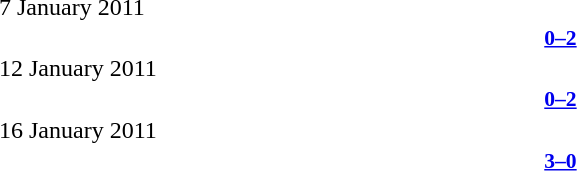<table style="width:70%;" cellspacing="1">
<tr>
<th width=35%></th>
<th width=15%></th>
<th></th>
</tr>
<tr>
<td>7 January 2011</td>
</tr>
<tr style=font-size:90%>
<td align=right><strong></strong></td>
<td align=center><strong><a href='#'>0–2</a></strong></td>
<td><strong></strong></td>
</tr>
<tr>
<td>12 January 2011</td>
</tr>
<tr style=font-size:90%>
<td align=right><strong></strong></td>
<td align=center><strong><a href='#'>0–2</a></strong></td>
<td><strong></strong></td>
</tr>
<tr>
<td>16 January 2011</td>
</tr>
<tr style=font-size:90%>
<td align=right><strong></strong></td>
<td align=center><strong><a href='#'>3–0</a></strong></td>
<td><strong></strong></td>
</tr>
</table>
